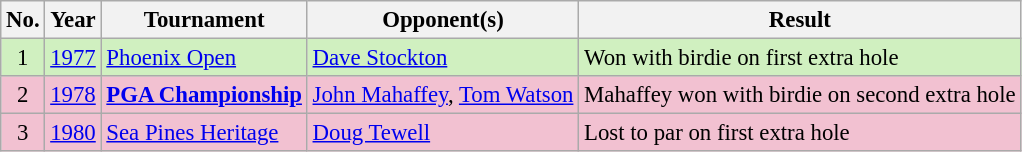<table class="wikitable" style="font-size:95%;">
<tr>
<th>No.</th>
<th>Year</th>
<th>Tournament</th>
<th>Opponent(s)</th>
<th>Result</th>
</tr>
<tr style="background:#D0F0C0;">
<td align=center>1</td>
<td><a href='#'>1977</a></td>
<td><a href='#'>Phoenix Open</a></td>
<td> <a href='#'>Dave Stockton</a></td>
<td>Won with birdie on first extra hole</td>
</tr>
<tr style="background:#F2C1D1;">
<td align=center>2</td>
<td><a href='#'>1978</a></td>
<td><strong><a href='#'>PGA Championship</a></strong></td>
<td> <a href='#'>John Mahaffey</a>,  <a href='#'>Tom Watson</a></td>
<td>Mahaffey won with birdie on second extra hole</td>
</tr>
<tr style="background:#F2C1D1;">
<td align=center>3</td>
<td><a href='#'>1980</a></td>
<td><a href='#'>Sea Pines Heritage</a></td>
<td> <a href='#'>Doug Tewell</a></td>
<td>Lost to par on first extra hole</td>
</tr>
</table>
